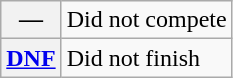<table class="wikitable">
<tr>
<th scope="row">—</th>
<td>Did not compete</td>
</tr>
<tr>
<th scope="row"><a href='#'>DNF</a></th>
<td>Did not finish</td>
</tr>
</table>
